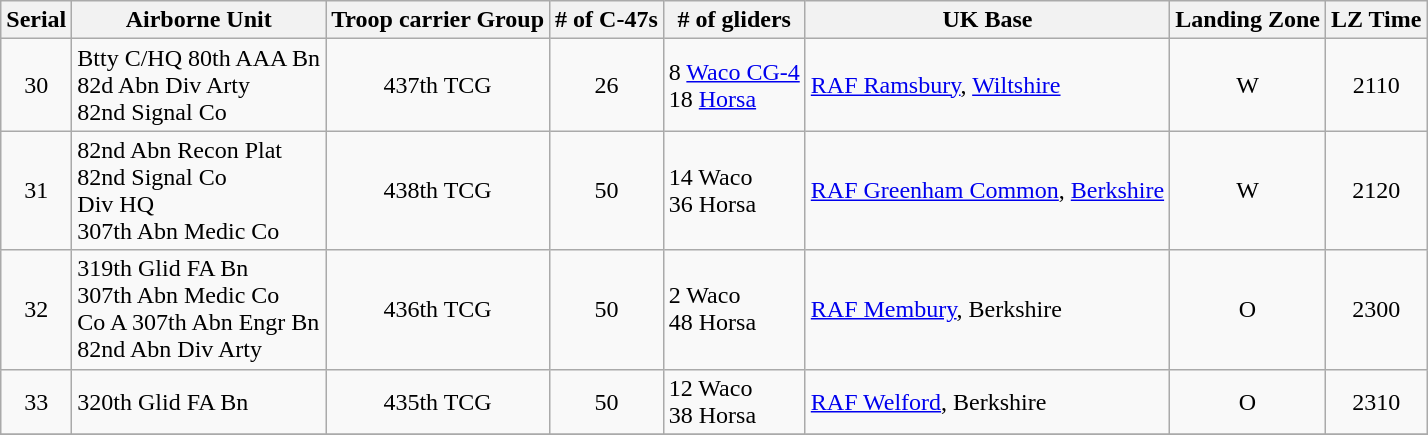<table class="wikitable">
<tr>
<th align=center>Serial</th>
<th align=center>Airborne Unit</th>
<th align=center>Troop carrier Group</th>
<th align=center># of C-47s</th>
<th align=center># of gliders</th>
<th align=center>UK Base</th>
<th align=center>Landing Zone</th>
<th align=center>LZ Time</th>
</tr>
<tr>
<td align=center>30</td>
<td>Btty C/HQ 80th AAA Bn<br>82d Abn Div Arty<br>82nd Signal Co</td>
<td align=center>437th TCG</td>
<td align=center>26</td>
<td>8 <a href='#'>Waco CG-4</a><br>18 <a href='#'>Horsa</a></td>
<td><a href='#'>RAF Ramsbury</a>, <a href='#'>Wiltshire</a></td>
<td align=center>W</td>
<td align=center>2110</td>
</tr>
<tr s>
<td align=center>31</td>
<td>82nd Abn Recon Plat<br>82nd Signal Co<br>Div HQ<br>307th Abn Medic Co</td>
<td align=center>438th TCG</td>
<td align=center>50</td>
<td>14 Waco<br>36 Horsa</td>
<td><a href='#'>RAF Greenham Common</a>, <a href='#'>Berkshire</a></td>
<td align=center>W</td>
<td align=center>2120</td>
</tr>
<tr>
<td align=center>32</td>
<td>319th Glid FA Bn<br>307th Abn Medic Co<br>Co A 307th Abn Engr Bn<br>82nd Abn Div Arty</td>
<td align=center>436th TCG</td>
<td align=center>50</td>
<td>2 Waco<br>48 Horsa</td>
<td><a href='#'>RAF Membury</a>, Berkshire</td>
<td align=center>O</td>
<td align=center>2300</td>
</tr>
<tr>
<td align=center>33</td>
<td>320th Glid FA Bn</td>
<td align=center>435th TCG</td>
<td align=center>50</td>
<td>12 Waco<br>38 Horsa</td>
<td><a href='#'>RAF Welford</a>, Berkshire</td>
<td align=center>O</td>
<td align=center>2310</td>
</tr>
<tr>
</tr>
</table>
